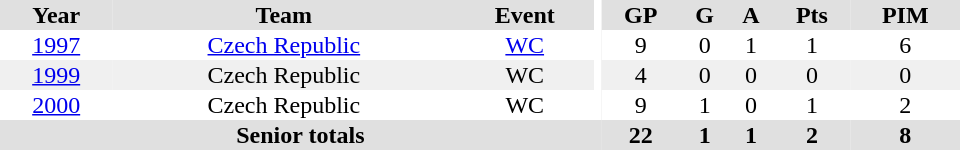<table border="0" cellpadding="1" cellspacing="0" ID="Table3" style="text-align:center; width:40em">
<tr bgcolor="#e0e0e0">
<th>Year</th>
<th>Team</th>
<th>Event</th>
<th rowspan="102" bgcolor="#ffffff"></th>
<th>GP</th>
<th>G</th>
<th>A</th>
<th>Pts</th>
<th>PIM</th>
</tr>
<tr>
<td><a href='#'>1997</a></td>
<td><a href='#'>Czech Republic</a></td>
<td><a href='#'>WC</a></td>
<td>9</td>
<td>0</td>
<td>1</td>
<td>1</td>
<td>6</td>
</tr>
<tr bgcolor="#f0f0f0">
<td><a href='#'>1999</a></td>
<td>Czech Republic</td>
<td>WC</td>
<td>4</td>
<td>0</td>
<td>0</td>
<td>0</td>
<td>0</td>
</tr>
<tr>
<td><a href='#'>2000</a></td>
<td>Czech Republic</td>
<td>WC</td>
<td>9</td>
<td>1</td>
<td>0</td>
<td>1</td>
<td>2</td>
</tr>
<tr bgcolor="#e0e0e0">
<th colspan="4">Senior totals</th>
<th>22</th>
<th>1</th>
<th>1</th>
<th>2</th>
<th>8</th>
</tr>
</table>
